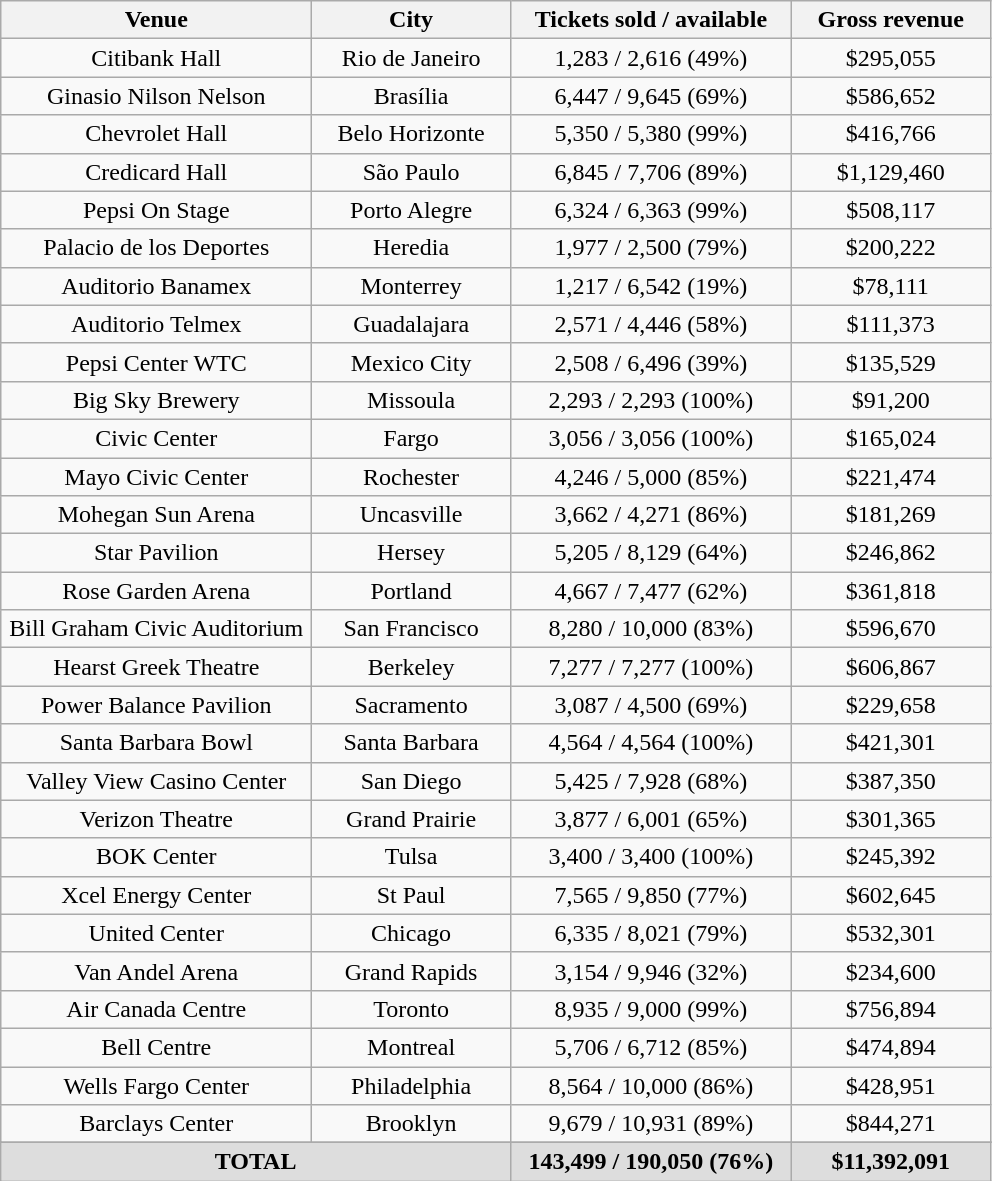<table class="wikitable" style="text-align:center">
<tr>
<th style="width:200px;">Venue</th>
<th style="width:125px;">City</th>
<th style="width:180px;">Tickets sold / available</th>
<th style="width:125px;">Gross revenue</th>
</tr>
<tr>
<td>Citibank Hall</td>
<td>Rio de Janeiro</td>
<td>1,283 / 2,616 (49%)</td>
<td>$295,055</td>
</tr>
<tr>
<td>Ginasio Nilson Nelson</td>
<td>Brasília</td>
<td>6,447 / 9,645 (69%)</td>
<td>$586,652</td>
</tr>
<tr>
<td>Chevrolet Hall</td>
<td>Belo Horizonte</td>
<td>5,350 / 5,380 (99%)</td>
<td>$416,766</td>
</tr>
<tr>
<td>Credicard Hall</td>
<td>São Paulo</td>
<td>6,845 / 7,706 (89%)</td>
<td>$1,129,460</td>
</tr>
<tr>
<td>Pepsi On Stage</td>
<td>Porto Alegre</td>
<td>6,324 / 6,363 (99%)</td>
<td>$508,117</td>
</tr>
<tr>
<td>Palacio de los Deportes</td>
<td>Heredia</td>
<td>1,977 / 2,500 (79%)</td>
<td>$200,222</td>
</tr>
<tr>
<td>Auditorio Banamex</td>
<td>Monterrey</td>
<td>1,217 / 6,542 (19%)</td>
<td>$78,111</td>
</tr>
<tr>
<td>Auditorio Telmex</td>
<td>Guadalajara</td>
<td>2,571 / 4,446 (58%)</td>
<td>$111,373</td>
</tr>
<tr>
<td>Pepsi Center WTC</td>
<td>Mexico City</td>
<td>2,508 / 6,496 (39%)</td>
<td>$135,529</td>
</tr>
<tr>
<td>Big Sky Brewery</td>
<td>Missoula</td>
<td>2,293 / 2,293 (100%)</td>
<td>$91,200</td>
</tr>
<tr>
<td>Civic Center</td>
<td>Fargo</td>
<td>3,056 / 3,056 (100%)</td>
<td>$165,024</td>
</tr>
<tr>
<td>Mayo Civic Center</td>
<td>Rochester</td>
<td>4,246 / 5,000 (85%)</td>
<td>$221,474</td>
</tr>
<tr>
<td>Mohegan Sun Arena</td>
<td>Uncasville</td>
<td>3,662 / 4,271 (86%)</td>
<td>$181,269</td>
</tr>
<tr>
<td>Star Pavilion</td>
<td>Hersey</td>
<td>5,205 / 8,129 (64%)</td>
<td>$246,862</td>
</tr>
<tr>
<td>Rose Garden Arena</td>
<td>Portland</td>
<td>4,667 / 7,477 (62%)</td>
<td>$361,818</td>
</tr>
<tr>
<td>Bill Graham Civic Auditorium</td>
<td>San Francisco</td>
<td>8,280 / 10,000 (83%)</td>
<td>$596,670</td>
</tr>
<tr>
<td>Hearst Greek Theatre</td>
<td>Berkeley</td>
<td>7,277 / 7,277 (100%)</td>
<td>$606,867</td>
</tr>
<tr>
<td>Power Balance Pavilion</td>
<td>Sacramento</td>
<td>3,087 / 4,500 (69%)</td>
<td>$229,658</td>
</tr>
<tr>
<td>Santa Barbara Bowl</td>
<td>Santa Barbara</td>
<td>4,564 / 4,564 (100%)</td>
<td>$421,301</td>
</tr>
<tr>
<td>Valley View Casino Center</td>
<td>San Diego</td>
<td>5,425 / 7,928 (68%)</td>
<td>$387,350</td>
</tr>
<tr>
<td>Verizon Theatre</td>
<td>Grand Prairie</td>
<td>3,877 / 6,001 (65%)</td>
<td>$301,365</td>
</tr>
<tr>
<td>BOK Center</td>
<td>Tulsa</td>
<td>3,400 / 3,400 (100%)</td>
<td>$245,392</td>
</tr>
<tr>
<td>Xcel Energy Center</td>
<td>St Paul</td>
<td>7,565 / 9,850 (77%)</td>
<td>$602,645</td>
</tr>
<tr>
<td>United Center</td>
<td>Chicago</td>
<td>6,335 / 8,021 (79%)</td>
<td>$532,301</td>
</tr>
<tr>
<td>Van Andel Arena</td>
<td>Grand Rapids</td>
<td>3,154 / 9,946 (32%)</td>
<td>$234,600</td>
</tr>
<tr>
<td>Air Canada Centre</td>
<td>Toronto</td>
<td>8,935 / 9,000 (99%)</td>
<td>$756,894</td>
</tr>
<tr>
<td>Bell Centre</td>
<td>Montreal</td>
<td>5,706 / 6,712 (85%)</td>
<td>$474,894</td>
</tr>
<tr>
<td>Wells Fargo Center</td>
<td>Philadelphia</td>
<td>8,564 / 10,000 (86%)</td>
<td>$428,951</td>
</tr>
<tr>
<td>Barclays Center</td>
<td>Brooklyn</td>
<td>9,679 / 10,931 (89%)</td>
<td>$844,271</td>
</tr>
<tr>
</tr>
<tr style="background:#ddd;">
<td colspan="2"><strong>TOTAL</strong></td>
<td><strong>143,499 / 190,050 (76%)</strong></td>
<td><strong>$11,392,091</strong></td>
</tr>
</table>
